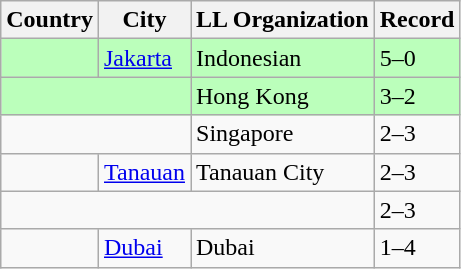<table class="wikitable">
<tr>
<th>Country</th>
<th>City</th>
<th>LL Organization</th>
<th>Record</th>
</tr>
<tr bgcolor=#bbffbb>
<td><strong></strong></td>
<td><a href='#'>Jakarta</a></td>
<td>Indonesian</td>
<td>5–0</td>
</tr>
<tr bgcolor=#bbffbb>
<td colspan="2"><strong></strong></td>
<td>Hong Kong</td>
<td>3–2</td>
</tr>
<tr>
<td colspan="2"><strong></strong></td>
<td>Singapore</td>
<td>2–3</td>
</tr>
<tr>
<td><strong></strong></td>
<td><a href='#'>Tanauan</a></td>
<td>Tanauan City</td>
<td>2–3</td>
</tr>
<tr>
<td colspan="3"><strong></strong></td>
<td>2–3</td>
</tr>
<tr>
<td><strong></strong></td>
<td><a href='#'>Dubai</a></td>
<td>Dubai</td>
<td>1–4</td>
</tr>
</table>
